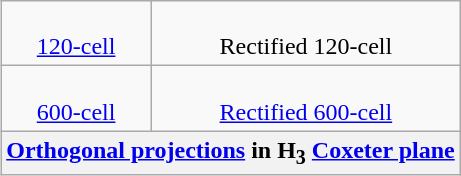<table class=wikitable align=right>
<tr align=center valign=top>
<td><br><a href='#'>120-cell</a><br></td>
<td><br>Rectified 120-cell<br></td>
</tr>
<tr align=center valign=top>
<td><br><a href='#'>600-cell</a><br></td>
<td><br><a href='#'>Rectified 600-cell</a><br></td>
</tr>
<tr>
<th colspan=4><a href='#'>Orthogonal projections</a> in H<sub>3</sub> <a href='#'>Coxeter plane</a></th>
</tr>
</table>
